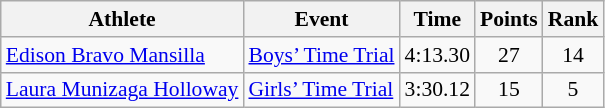<table class="wikitable" border="1" style="font-size:90%">
<tr>
<th>Athlete</th>
<th>Event</th>
<th>Time</th>
<th>Points</th>
<th>Rank</th>
</tr>
<tr>
<td><a href='#'>Edison Bravo Mansilla</a></td>
<td><a href='#'>Boys’ Time Trial</a></td>
<td align=center>4:13.30</td>
<td align=center>27</td>
<td align=center>14</td>
</tr>
<tr>
<td><a href='#'>Laura Munizaga Holloway</a></td>
<td><a href='#'>Girls’ Time Trial</a></td>
<td align=center>3:30.12</td>
<td align=center>15</td>
<td align=center>5</td>
</tr>
</table>
